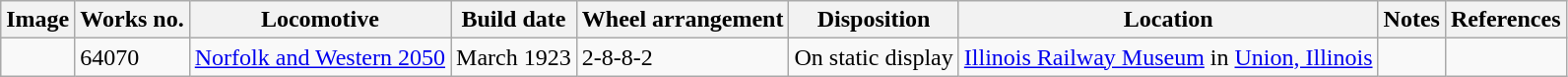<table class="wikitable">
<tr>
<th>Image</th>
<th>Works no.</th>
<th>Locomotive</th>
<th>Build date</th>
<th>Wheel arrangement</th>
<th>Disposition</th>
<th>Location</th>
<th>Notes</th>
<th>References</th>
</tr>
<tr>
<td></td>
<td>64070</td>
<td><a href='#'>Norfolk and Western 2050</a></td>
<td>March 1923</td>
<td>2-8-8-2</td>
<td>On static display</td>
<td><a href='#'>Illinois Railway Museum</a> in <a href='#'>Union, Illinois</a></td>
<td></td>
<td></td>
</tr>
</table>
